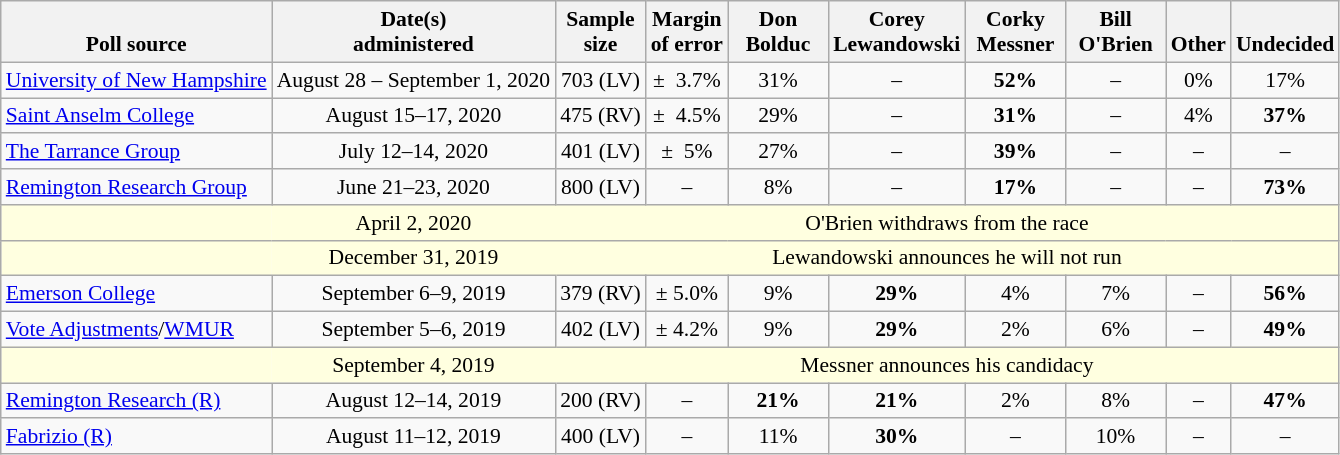<table class="wikitable" style="font-size:90%;text-align:center;">
<tr valign=bottom>
<th>Poll source</th>
<th>Date(s)<br>administered</th>
<th>Sample<br>size</th>
<th>Margin<br>of error</th>
<th style="width:60px;">Don Bolduc</th>
<th style="width:60px;">Corey Lewandowski</th>
<th style="width:60px;">Corky Messner</th>
<th style="width:60px;">Bill O'Brien</th>
<th>Other</th>
<th>Undecided</th>
</tr>
<tr>
<td style="text-align:left;"><a href='#'>University of New Hampshire</a></td>
<td>August 28 – September 1, 2020</td>
<td>703 (LV)</td>
<td>±  3.7%</td>
<td>31%</td>
<td>–</td>
<td><strong>52%</strong></td>
<td>–</td>
<td>0%</td>
<td>17%</td>
</tr>
<tr>
<td style="text-align:left;"><a href='#'>Saint Anselm College</a></td>
<td>August 15–17, 2020</td>
<td>475 (RV)</td>
<td>±  4.5%</td>
<td>29%</td>
<td>–</td>
<td><strong>31%</strong></td>
<td>–</td>
<td>4%</td>
<td><strong>37%</strong></td>
</tr>
<tr>
<td style="text-align:left;"><a href='#'>The Tarrance Group</a></td>
<td>July 12–14, 2020</td>
<td>401 (LV)</td>
<td>±  5%</td>
<td>27%</td>
<td>–</td>
<td><strong>39%</strong></td>
<td>–</td>
<td>–</td>
<td>–</td>
</tr>
<tr>
<td style="text-align:left;"><a href='#'>Remington Research Group</a></td>
<td>June 21–23, 2020</td>
<td>800 (LV)</td>
<td>–</td>
<td>8%</td>
<td>–</td>
<td><strong>17%</strong></td>
<td>–</td>
<td>–</td>
<td><strong>73%</strong></td>
</tr>
<tr style="background:lightyellow;">
<td style="border-right-style:hidden;"></td>
<td style="border-right-style:hidden;">April 2, 2020</td>
<td colspan="15">O'Brien withdraws from the race</td>
</tr>
<tr style="background:lightyellow;">
<td style="border-right-style:hidden;"></td>
<td style="border-right-style:hidden;">December 31, 2019</td>
<td colspan="15">Lewandowski announces he will not run</td>
</tr>
<tr>
<td style="text-align:left;"><a href='#'>Emerson College</a></td>
<td>September 6–9, 2019</td>
<td>379 (RV)</td>
<td>± 5.0%</td>
<td>9%</td>
<td><strong>29%</strong></td>
<td>4%</td>
<td>7%</td>
<td>–</td>
<td><strong>56%</strong></td>
</tr>
<tr>
<td style="text-align:left;"><a href='#'>Vote Adjustments</a>/<a href='#'>WMUR</a></td>
<td>September 5–6, 2019</td>
<td>402 (LV)</td>
<td>± 4.2%</td>
<td>9%</td>
<td><strong>29%</strong></td>
<td>2%</td>
<td>6%</td>
<td>–</td>
<td><strong>49%</strong></td>
</tr>
<tr style="background:lightyellow;">
<td style="border-right-style:hidden;"></td>
<td style="border-right-style:hidden;">September 4, 2019</td>
<td colspan="15">Messner announces his candidacy</td>
</tr>
<tr>
<td style="text-align:left;"><a href='#'>Remington Research (R)</a></td>
<td>August 12–14, 2019</td>
<td>200 (RV)</td>
<td>–</td>
<td><strong>21%</strong></td>
<td><strong>21%</strong></td>
<td>2%</td>
<td>8%</td>
<td>–</td>
<td><strong>47%</strong></td>
</tr>
<tr>
<td style="text-align:left;"><a href='#'>Fabrizio (R)</a></td>
<td>August 11–12, 2019</td>
<td>400 (LV)</td>
<td>–</td>
<td>11%</td>
<td><strong>30%</strong></td>
<td>–</td>
<td>10%</td>
<td>–</td>
<td>–</td>
</tr>
</table>
